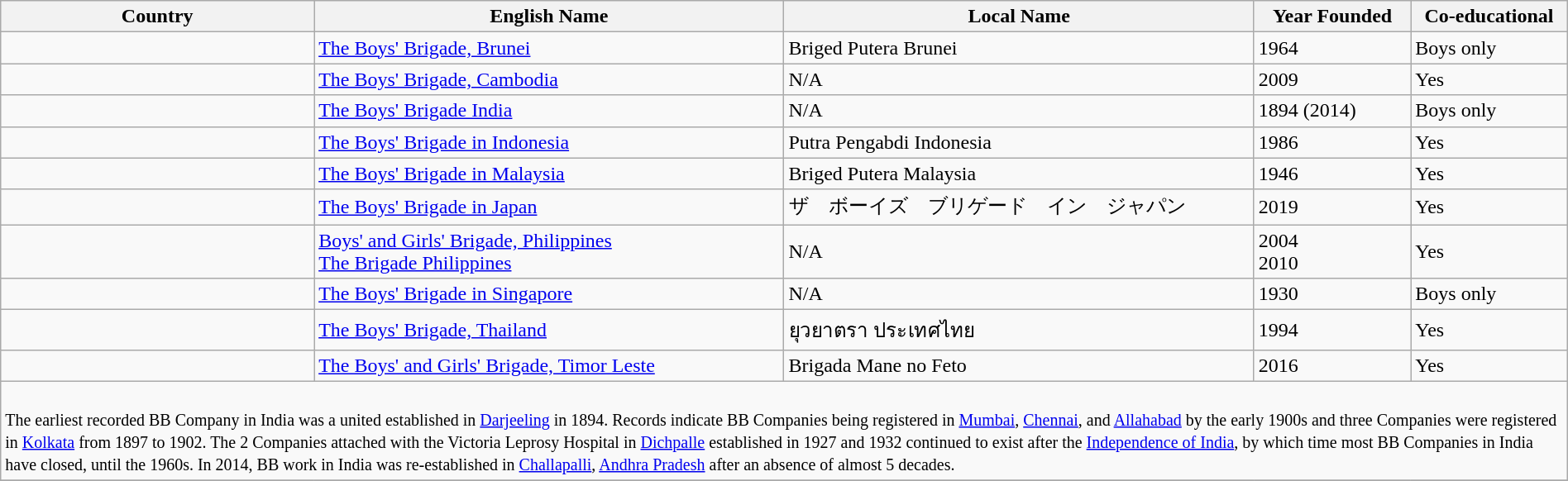<table class="wikitable sortable collapsible" width="100%">
<tr>
<th scope="col" class="unsortable" width="20%">Country</th>
<th scope="col" width="30%" class="unsortable">English Name</th>
<th scope="col" width="30%" class="unsortable">Local Name</th>
<th scope="col" width="10%">Year Founded</th>
<th scope="col" width="10%" class="unsortable">Co-educational</th>
</tr>
<tr>
<td></td>
<td><a href='#'>The Boys' Brigade, Brunei</a></td>
<td>Briged Putera Brunei</td>
<td>1964</td>
<td>Boys only</td>
</tr>
<tr>
<td></td>
<td><a href='#'>The Boys' Brigade, Cambodia</a></td>
<td>N/A</td>
<td>2009</td>
<td>Yes</td>
</tr>
<tr>
<td> </td>
<td><a href='#'>The Boys' Brigade India</a></td>
<td>N/A</td>
<td>1894 (2014)</td>
<td>Boys only</td>
</tr>
<tr>
<td></td>
<td><a href='#'>The Boys' Brigade in Indonesia</a></td>
<td>Putra Pengabdi Indonesia</td>
<td>1986</td>
<td>Yes</td>
</tr>
<tr>
<td></td>
<td><a href='#'>The Boys' Brigade in Malaysia</a></td>
<td>Briged Putera Malaysia</td>
<td>1946</td>
<td>Yes</td>
</tr>
<tr>
<td></td>
<td><a href='#'>The Boys' Brigade in Japan</a></td>
<td>ザ　ボーイズ　ブリゲード　イン　ジャパン</td>
<td>2019</td>
<td>Yes</td>
</tr>
<tr>
<td></td>
<td><a href='#'>Boys' and Girls' Brigade, Philippines</a><br><a href='#'>The Brigade Philippines</a></td>
<td>N/A</td>
<td>2004<br>2010</td>
<td>Yes</td>
</tr>
<tr>
<td></td>
<td><a href='#'>The Boys' Brigade in Singapore</a></td>
<td>N/A</td>
<td>1930</td>
<td>Boys only</td>
</tr>
<tr>
<td></td>
<td><a href='#'>The Boys' Brigade, Thailand</a></td>
<td>ยุวยาตรา ประเทศไทย</td>
<td>1994</td>
<td>Yes</td>
</tr>
<tr>
<td></td>
<td><a href='#'>The Boys' and Girls' Brigade, Timor Leste</a></td>
<td>Brigada Mane no Feto</td>
<td>2016</td>
<td>Yes</td>
</tr>
<tr>
<td colspan=6><br> <small>The earliest recorded BB Company in India was a united established in <a href='#'>Darjeeling</a> in 1894. Records indicate BB Companies being registered in <a href='#'>Mumbai</a>, <a href='#'>Chennai</a>, and <a href='#'>Allahabad</a> by the early 1900s and three Companies were registered in <a href='#'>Kolkata</a> from 1897 to 1902. The 2 Companies attached with the Victoria Leprosy Hospital in <a href='#'>Dichpalle</a> established in 1927 and 1932 continued to exist after the <a href='#'>Independence of India</a>, by which time most BB Companies in India have closed, until the 1960s. In 2014, BB work in India was re-established in <a href='#'>Challapalli</a>, <a href='#'>Andhra Pradesh</a> after an absence of almost 5 decades.</small></td>
</tr>
<tr>
</tr>
</table>
